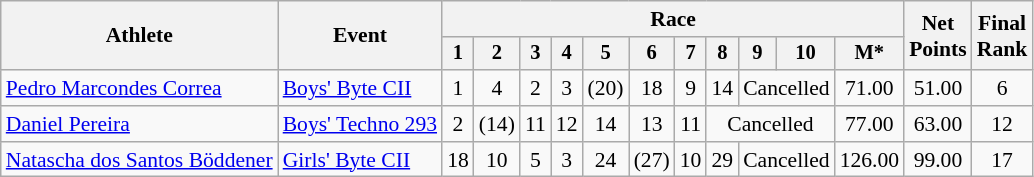<table class="wikitable" style="font-size:90%">
<tr>
<th rowspan="2">Athlete</th>
<th rowspan="2">Event</th>
<th colspan=11>Race</th>
<th rowspan=2>Net<br>Points</th>
<th rowspan=2>Final <br>Rank</th>
</tr>
<tr style="font-size:95%">
<th>1</th>
<th>2</th>
<th>3</th>
<th>4</th>
<th>5</th>
<th>6</th>
<th>7</th>
<th>8</th>
<th>9</th>
<th>10</th>
<th>M*</th>
</tr>
<tr align=center>
<td align=left><a href='#'>Pedro Marcondes Correa</a></td>
<td align=left><a href='#'>Boys' Byte CII</a></td>
<td>1</td>
<td>4</td>
<td>2</td>
<td>3</td>
<td>(20)</td>
<td>18</td>
<td>9</td>
<td>14</td>
<td colspan=2>Cancelled</td>
<td>71.00</td>
<td>51.00</td>
<td>6</td>
</tr>
<tr align=center>
<td align=left><a href='#'>Daniel Pereira</a></td>
<td align=left><a href='#'>Boys' Techno 293</a></td>
<td>2</td>
<td>(14)</td>
<td>11</td>
<td>12</td>
<td>14</td>
<td>13</td>
<td>11</td>
<td colspan=3>Cancelled</td>
<td>77.00</td>
<td>63.00</td>
<td>12</td>
</tr>
<tr align=center>
<td align=left><a href='#'>Natascha dos Santos Böddener</a></td>
<td align=left><a href='#'>Girls' Byte CII</a></td>
<td>18</td>
<td>10</td>
<td>5</td>
<td>3</td>
<td>24</td>
<td>(27)</td>
<td>10</td>
<td>29</td>
<td colspan=2>Cancelled</td>
<td>126.00</td>
<td>99.00</td>
<td>17</td>
</tr>
</table>
